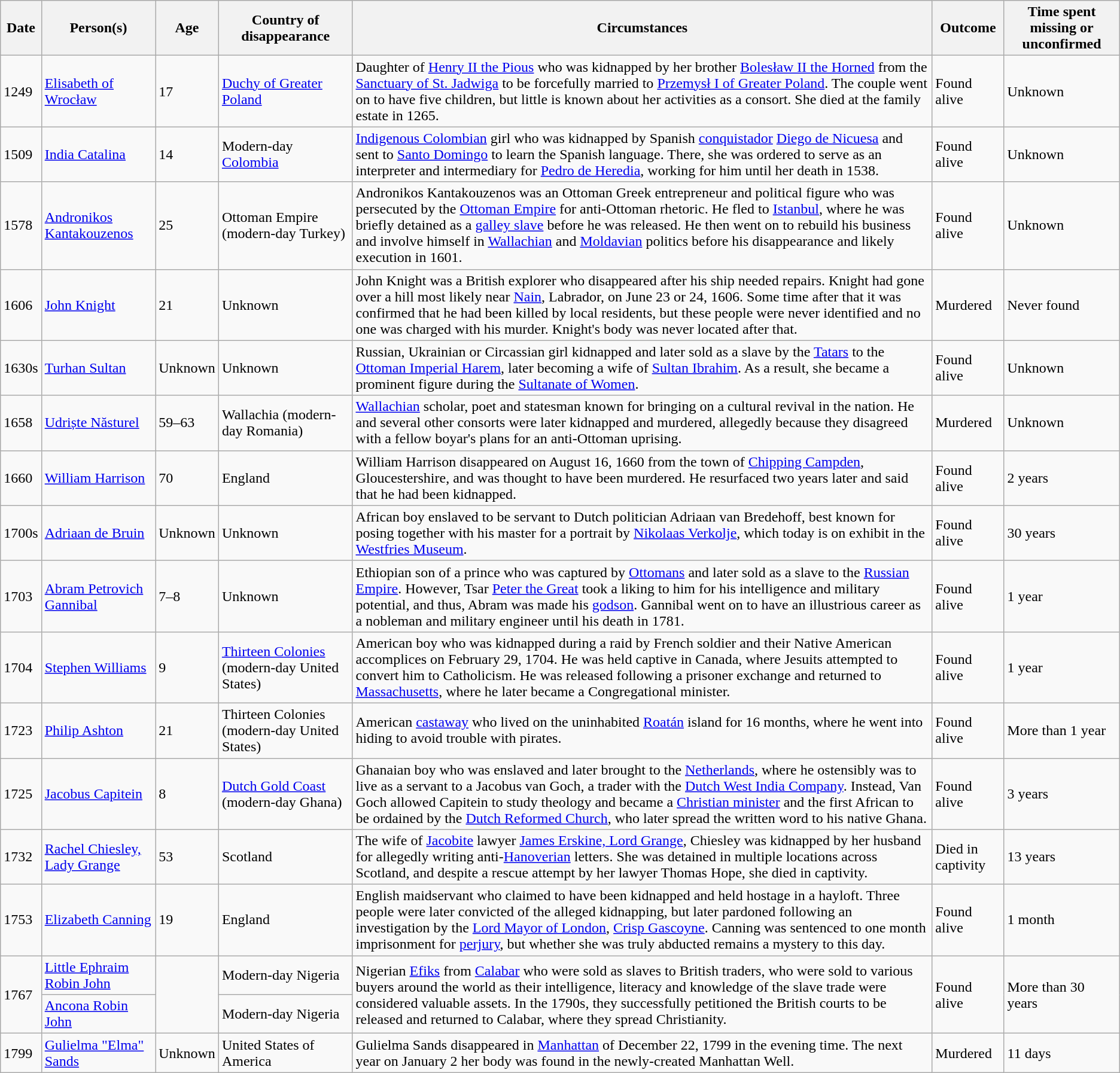<table class="wikitable sortable zebra">
<tr>
<th data-sort-type="isoDate">Date</th>
<th data-sort-type="text">Person(s)</th>
<th data-sort-type="text">Age</th>
<th>Country of disappearance</th>
<th class="unsortable">Circumstances</th>
<th data-sort-type="text">Outcome</th>
<th data-sort-type="value">Time spent missing or unconfirmed</th>
</tr>
<tr>
<td>1249</td>
<td><a href='#'>Elisabeth of Wrocław</a></td>
<td>17</td>
<td><a href='#'>Duchy of Greater Poland</a></td>
<td>Daughter of <a href='#'>Henry II the Pious</a> who was kidnapped by her brother <a href='#'>Bolesław II the Horned</a> from the <a href='#'>Sanctuary of St. Jadwiga</a> to be forcefully married to <a href='#'>Przemysł I of Greater Poland</a>. The couple went on to have five children, but little is known about her activities as a consort. She died at the family estate in 1265.</td>
<td>Found alive</td>
<td>Unknown</td>
</tr>
<tr>
<td>1509</td>
<td><a href='#'>India Catalina</a></td>
<td>14</td>
<td>Modern-day <a href='#'>Colombia</a></td>
<td><a href='#'>Indigenous Colombian</a> girl who was kidnapped by Spanish <a href='#'>conquistador</a> <a href='#'>Diego de Nicuesa</a> and sent to <a href='#'>Santo Domingo</a> to learn the Spanish language. There, she was ordered to serve as an interpreter and intermediary for <a href='#'>Pedro de Heredia</a>, working for him until her death in 1538.</td>
<td>Found alive</td>
<td>Unknown</td>
</tr>
<tr>
<td>1578</td>
<td><a href='#'>Andronikos Kantakouzenos</a></td>
<td>25</td>
<td>Ottoman Empire (modern-day Turkey)</td>
<td>Andronikos Kantakouzenos was an Ottoman Greek entrepreneur and political figure who was persecuted by the <a href='#'>Ottoman Empire</a> for anti-Ottoman rhetoric. He fled to <a href='#'>Istanbul</a>, where he was briefly detained as a <a href='#'>galley slave</a> before he was released. He then went on to rebuild his business and involve himself in <a href='#'>Wallachian</a> and <a href='#'>Moldavian</a> politics before his disappearance and likely execution in 1601.</td>
<td>Found alive</td>
<td>Unknown</td>
</tr>
<tr>
<td>1606</td>
<td><a href='#'>John Knight</a></td>
<td>21</td>
<td>Unknown</td>
<td>John Knight was a British explorer who disappeared after his ship needed repairs. Knight had gone over a hill most likely near <a href='#'>Nain</a>, Labrador, on June 23 or 24, 1606. Some time after that it was confirmed that he had been killed by local residents, but these people were never identified and no one was charged with his murder. Knight's body was never located after that.</td>
<td>Murdered</td>
<td>Never found</td>
</tr>
<tr>
<td>1630s</td>
<td><a href='#'>Turhan Sultan</a></td>
<td>Unknown</td>
<td>Unknown</td>
<td>Russian, Ukrainian or Circassian girl kidnapped and later sold as a slave by the <a href='#'>Tatars</a> to the <a href='#'>Ottoman Imperial Harem</a>, later becoming a wife of <a href='#'>Sultan Ibrahim</a>. As a result, she became a prominent figure during the <a href='#'>Sultanate of Women</a>.</td>
<td>Found alive</td>
<td>Unknown</td>
</tr>
<tr>
<td>1658</td>
<td><a href='#'>Udriște Năsturel</a></td>
<td>59–63</td>
<td>Wallachia (modern-day Romania)</td>
<td><a href='#'>Wallachian</a> scholar, poet and statesman known for bringing on a cultural revival in the nation. He and several other consorts were later kidnapped and murdered, allegedly because they disagreed with a fellow boyar's plans for an anti-Ottoman uprising.</td>
<td>Murdered</td>
<td>Unknown</td>
</tr>
<tr>
<td data-sort-value="1660-08-16">1660</td>
<td><a href='#'>William Harrison</a></td>
<td>70</td>
<td>England</td>
<td>William Harrison disappeared on August 16, 1660 from the town of <a href='#'>Chipping Campden</a>, Gloucestershire, and was thought to have been murdered. He resurfaced two years later and said that he had been kidnapped.</td>
<td>Found alive</td>
<td data-sort-value="0730">2 years</td>
</tr>
<tr>
<td>1700s</td>
<td><a href='#'>Adriaan de Bruin</a></td>
<td>Unknown</td>
<td>Unknown</td>
<td>African boy enslaved to be servant to Dutch politician Adriaan van Bredehoff, best known for posing together with his master for a portrait by <a href='#'>Nikolaas Verkolje</a>, which today is on exhibit in the <a href='#'>Westfries Museum</a>.</td>
<td>Found alive</td>
<td>30 years</td>
</tr>
<tr>
<td>1703</td>
<td><a href='#'>Abram Petrovich Gannibal</a></td>
<td>7–8</td>
<td>Unknown</td>
<td>Ethiopian son of a prince who was captured by <a href='#'>Ottomans</a> and later sold as a slave to the <a href='#'>Russian Empire</a>. However, Tsar <a href='#'>Peter the Great</a> took a liking to him for his intelligence and military potential, and thus, Abram was made his <a href='#'>godson</a>. Gannibal went on to have an illustrious career as a nobleman and military engineer until his death in 1781.</td>
<td>Found alive</td>
<td>1 year</td>
</tr>
<tr>
<td>1704</td>
<td><a href='#'>Stephen Williams</a></td>
<td>9</td>
<td><a href='#'>Thirteen Colonies</a> (modern-day United States)</td>
<td>American boy who was kidnapped during a raid by French soldier and their Native American accomplices on February 29, 1704. He was held captive in Canada, where Jesuits attempted to convert him to Catholicism. He was released following a prisoner exchange and returned to <a href='#'>Massachusetts</a>, where he later became a Congregational minister.</td>
<td>Found alive</td>
<td>1 year</td>
</tr>
<tr>
<td>1723</td>
<td><a href='#'>Philip Ashton</a></td>
<td>21</td>
<td>Thirteen Colonies (modern-day United States)</td>
<td>American <a href='#'>castaway</a> who lived on the uninhabited <a href='#'>Roatán</a> island for 16 months, where he went into hiding to avoid trouble with pirates.</td>
<td>Found alive</td>
<td>More than 1 year</td>
</tr>
<tr>
<td>1725</td>
<td><a href='#'>Jacobus Capitein</a></td>
<td>8</td>
<td><a href='#'>Dutch Gold Coast</a> (modern-day Ghana)</td>
<td>Ghanaian boy who was enslaved and later brought to the <a href='#'>Netherlands</a>, where he ostensibly was to live as a servant to a Jacobus van Goch, a trader with the <a href='#'>Dutch West India Company</a>. Instead, Van Goch allowed Capitein to study theology and became a <a href='#'>Christian minister</a> and the first African to be ordained by the <a href='#'>Dutch Reformed Church</a>, who later spread the written word to his native Ghana.</td>
<td>Found alive</td>
<td>3 years</td>
</tr>
<tr>
<td>1732</td>
<td><a href='#'>Rachel Chiesley, Lady Grange</a></td>
<td>53</td>
<td>Scotland</td>
<td>The wife of <a href='#'>Jacobite</a> lawyer <a href='#'>James Erskine, Lord Grange</a>, Chiesley was kidnapped by her husband for allegedly writing anti-<a href='#'>Hanoverian</a> letters. She was detained in multiple locations across Scotland, and despite a rescue attempt by her lawyer Thomas Hope, she died in captivity.</td>
<td>Died in captivity</td>
<td>13 years</td>
</tr>
<tr>
<td>1753</td>
<td><a href='#'>Elizabeth Canning</a></td>
<td>19</td>
<td>England</td>
<td>English maidservant who claimed to have been kidnapped and held hostage in a hayloft. Three people were later convicted of the alleged kidnapping, but later pardoned following an investigation by the <a href='#'>Lord Mayor of London</a>, <a href='#'>Crisp Gascoyne</a>. Canning was sentenced to one month imprisonment for <a href='#'>perjury</a>, but whether she was truly abducted remains a mystery to this day.</td>
<td>Found alive</td>
<td>1 month</td>
</tr>
<tr>
<td rowspan="2">1767</td>
<td><a href='#'>Little Ephraim Robin John</a></td>
<td rowspan="2"></td>
<td>Modern-day Nigeria</td>
<td rowspan="2">Nigerian <a href='#'>Efiks</a> from <a href='#'>Calabar</a> who were sold as slaves to British traders, who were sold to various buyers around the world as their intelligence, literacy and knowledge of the slave trade were considered valuable assets. In the 1790s, they successfully petitioned the British courts to be released and returned to Calabar, where they spread Christianity.</td>
<td rowspan="2">Found alive</td>
<td rowspan="2">More than 30 years</td>
</tr>
<tr>
<td><a href='#'>Ancona Robin John</a></td>
<td>Modern-day Nigeria</td>
</tr>
<tr>
<td>1799</td>
<td><a href='#'>Gulielma "Elma" Sands</a></td>
<td>Unknown</td>
<td>United States of America</td>
<td>Gulielma Sands disappeared in <a href='#'>Manhattan</a> of December 22, 1799 in the evening time. The next year on January 2 her body was found in the newly-created Manhattan Well.</td>
<td>Murdered</td>
<td>11 days</td>
</tr>
</table>
